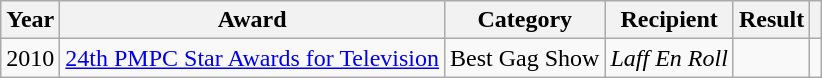<table class="wikitable">
<tr>
<th>Year</th>
<th>Award</th>
<th>Category</th>
<th>Recipient</th>
<th>Result</th>
<th></th>
</tr>
<tr>
<td>2010</td>
<td><a href='#'>24th PMPC Star Awards for Television</a></td>
<td>Best Gag Show</td>
<td><em>Laff En Roll</em></td>
<td></td>
<td></td>
</tr>
</table>
